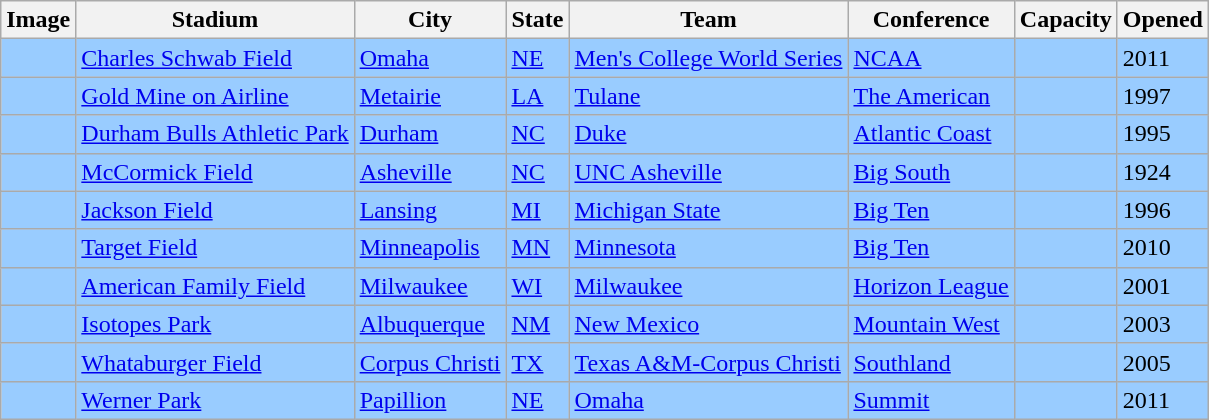<table class="wikitable sortable">
<tr>
<th class=unsortable>Image</th>
<th>Stadium</th>
<th>City</th>
<th>State</th>
<th>Team</th>
<th>Conference</th>
<th>Capacity</th>
<th>Opened</th>
</tr>
<tr style="background:#9cf;">
<td></td>
<td><a href='#'>Charles Schwab Field</a></td>
<td><a href='#'>Omaha</a></td>
<td><a href='#'>NE</a></td>
<td><a href='#'>Men's College World Series</a></td>
<td><a href='#'>NCAA</a></td>
<td></td>
<td>2011</td>
</tr>
<tr style="background:#9cf;">
<td></td>
<td><a href='#'>Gold Mine on Airline</a></td>
<td><a href='#'>Metairie</a></td>
<td><a href='#'>LA</a></td>
<td><a href='#'>Tulane</a></td>
<td><a href='#'>The American</a></td>
<td></td>
<td>1997</td>
</tr>
<tr style="background:#9cf;">
<td></td>
<td><a href='#'>Durham Bulls Athletic Park</a></td>
<td><a href='#'>Durham</a></td>
<td><a href='#'>NC</a></td>
<td><a href='#'>Duke</a></td>
<td><a href='#'>Atlantic Coast</a></td>
<td></td>
<td>1995</td>
</tr>
<tr style="background:#9cf;">
<td></td>
<td><a href='#'>McCormick Field</a></td>
<td><a href='#'>Asheville</a></td>
<td><a href='#'>NC</a></td>
<td><a href='#'>UNC Asheville</a></td>
<td><a href='#'>Big South</a></td>
<td></td>
<td>1924</td>
</tr>
<tr style="background:#9cf;">
<td></td>
<td><a href='#'>Jackson Field</a></td>
<td><a href='#'>Lansing</a></td>
<td><a href='#'>MI</a></td>
<td><a href='#'>Michigan State</a></td>
<td><a href='#'>Big Ten</a></td>
<td></td>
<td>1996</td>
</tr>
<tr style="background:#9cf;">
<td></td>
<td><a href='#'>Target Field</a></td>
<td><a href='#'>Minneapolis</a></td>
<td><a href='#'>MN</a></td>
<td><a href='#'>Minnesota</a></td>
<td><a href='#'>Big Ten</a></td>
<td></td>
<td>2010</td>
</tr>
<tr style="background:#9cf;">
<td></td>
<td><a href='#'>American Family Field</a></td>
<td><a href='#'>Milwaukee</a></td>
<td><a href='#'>WI</a></td>
<td><a href='#'>Milwaukee</a></td>
<td><a href='#'>Horizon League</a></td>
<td></td>
<td>2001</td>
</tr>
<tr style="background:#9cf;">
<td></td>
<td><a href='#'>Isotopes Park</a></td>
<td><a href='#'>Albuquerque</a></td>
<td><a href='#'>NM</a></td>
<td><a href='#'>New Mexico</a></td>
<td><a href='#'>Mountain West</a></td>
<td></td>
<td>2003</td>
</tr>
<tr style="background:#9cf;">
<td></td>
<td><a href='#'>Whataburger Field</a></td>
<td><a href='#'>Corpus Christi</a></td>
<td><a href='#'>TX</a></td>
<td><a href='#'>Texas A&M-Corpus Christi</a></td>
<td><a href='#'>Southland</a></td>
<td></td>
<td>2005</td>
</tr>
<tr style="background:#9cf;">
<td></td>
<td><a href='#'>Werner Park</a></td>
<td><a href='#'>Papillion</a></td>
<td><a href='#'>NE</a></td>
<td><a href='#'>Omaha</a></td>
<td><a href='#'>Summit</a></td>
<td></td>
<td>2011</td>
</tr>
</table>
